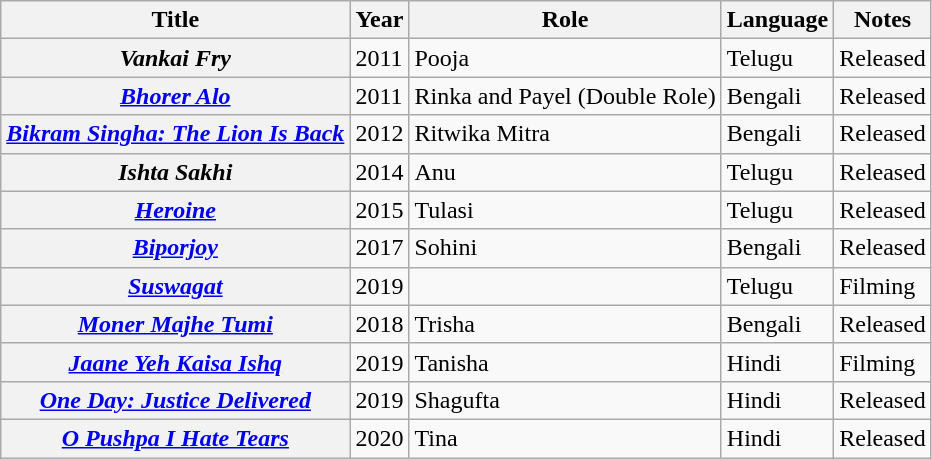<table class="wikitable plainrowheaders unsortable">
<tr>
<th scope="col">Title</th>
<th scope="col">Year</th>
<th scope="col">Role</th>
<th scope="col">Language</th>
<th scope="col">Notes</th>
</tr>
<tr>
<th scope="row"><em>Vankai Fry</em></th>
<td>2011</td>
<td>Pooja</td>
<td>Telugu</td>
<td>Released</td>
</tr>
<tr>
<th scope="row"><em><a href='#'>Bhorer Alo</a></em></th>
<td>2011</td>
<td>Rinka and Payel (Double Role)</td>
<td>Bengali</td>
<td>Released</td>
</tr>
<tr>
<th scope="row"><em><a href='#'>Bikram Singha: The Lion Is Back</a></em></th>
<td>2012</td>
<td>Ritwika Mitra</td>
<td>Bengali</td>
<td>Released</td>
</tr>
<tr>
<th scope="row"><em>Ishta Sakhi</em></th>
<td>2014</td>
<td>Anu</td>
<td>Telugu</td>
<td>Released</td>
</tr>
<tr>
<th scope="row"><em><a href='#'>Heroine</a></em></th>
<td>2015</td>
<td>Tulasi</td>
<td>Telugu</td>
<td>Released</td>
</tr>
<tr>
<th ! scope="row"><em><a href='#'>Biporjoy</a></em></th>
<td>2017</td>
<td>Sohini</td>
<td>Bengali</td>
<td>Released</td>
</tr>
<tr>
<th scope="row"><em><a href='#'>Suswagat</a></em></th>
<td>2019</td>
<td></td>
<td>Telugu</td>
<td>Filming</td>
</tr>
<tr>
<th scope="row"><em><a href='#'>Moner Majhe Tumi</a></em></th>
<td>2018</td>
<td>Trisha</td>
<td>Bengali</td>
<td>Released</td>
</tr>
<tr>
<th scope="row"><em><a href='#'>Jaane Yeh Kaisa Ishq</a></em></th>
<td>2019</td>
<td>Tanisha</td>
<td>Hindi</td>
<td>Filming</td>
</tr>
<tr>
<th scope="row"><em><a href='#'>One Day: Justice Delivered</a></em></th>
<td>2019</td>
<td>Shagufta</td>
<td>Hindi</td>
<td>Released</td>
</tr>
<tr>
<th scope="row"><em><a href='#'>O Pushpa I Hate Tears</a></em></th>
<td>2020</td>
<td>Tina</td>
<td>Hindi</td>
<td>Released</td>
</tr>
</table>
